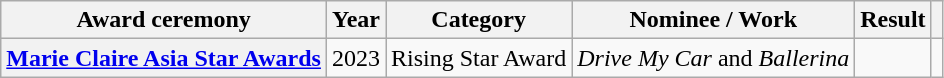<table class="wikitable plainrowheaders">
<tr>
<th scope="col">Award ceremony</th>
<th scope="col">Year</th>
<th scope="col">Category</th>
<th scope="col">Nominee / Work</th>
<th scope="col">Result</th>
<th scope="col" class="unsortable"></th>
</tr>
<tr>
<th scope="row"><a href='#'>Marie Claire Asia Star Awards</a></th>
<td style="text-align:center">2023</td>
<td>Rising Star Award</td>
<td><em>Drive My Car</em> and <em>Ballerina</em></td>
<td></td>
<td style="text-align:center"></td>
</tr>
</table>
